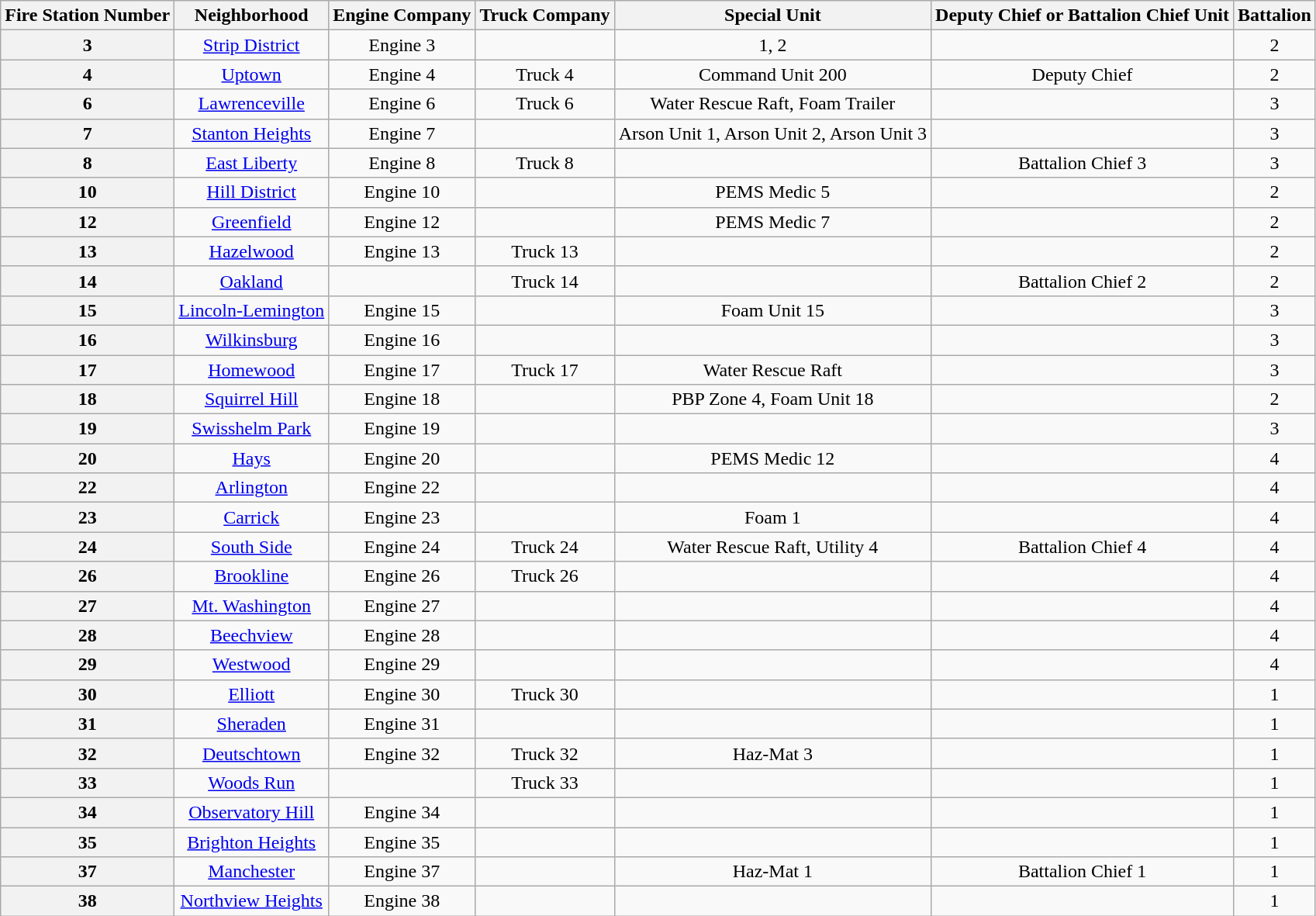<table class=wikitable style="text-align:center;">
<tr>
<th>Fire Station Number</th>
<th>Neighborhood</th>
<th>Engine Company</th>
<th>Truck Company</th>
<th>Special Unit</th>
<th>Deputy Chief or Battalion Chief Unit</th>
<th>Battalion</th>
</tr>
<tr>
<th>3</th>
<td><a href='#'>Strip District</a></td>
<td>Engine 3</td>
<td></td>
<td> 1,  2</td>
<td></td>
<td>2</td>
</tr>
<tr>
<th>4</th>
<td><a href='#'>Uptown</a></td>
<td>Engine 4</td>
<td>Truck 4</td>
<td>Command Unit 200</td>
<td>Deputy Chief</td>
<td>2</td>
</tr>
<tr>
<th>6</th>
<td><a href='#'>Lawrenceville</a></td>
<td>Engine 6</td>
<td>Truck 6</td>
<td>Water Rescue Raft, Foam Trailer</td>
<td></td>
<td>3</td>
</tr>
<tr>
<th>7</th>
<td><a href='#'>Stanton Heights</a></td>
<td>Engine 7</td>
<td></td>
<td>Arson Unit 1, Arson Unit 2, Arson Unit 3</td>
<td></td>
<td>3</td>
</tr>
<tr>
<th>8</th>
<td><a href='#'>East Liberty</a></td>
<td>Engine 8</td>
<td>Truck 8</td>
<td></td>
<td>Battalion Chief 3</td>
<td>3</td>
</tr>
<tr>
<th>10</th>
<td><a href='#'>Hill District</a></td>
<td>Engine 10</td>
<td></td>
<td>PEMS Medic 5</td>
<td></td>
<td>2</td>
</tr>
<tr>
<th>12</th>
<td><a href='#'>Greenfield</a></td>
<td>Engine 12</td>
<td></td>
<td>PEMS Medic 7</td>
<td></td>
<td>2</td>
</tr>
<tr>
<th>13</th>
<td><a href='#'>Hazelwood</a></td>
<td>Engine 13</td>
<td>Truck 13</td>
<td></td>
<td></td>
<td>2</td>
</tr>
<tr>
<th>14</th>
<td><a href='#'>Oakland</a></td>
<td></td>
<td>Truck 14</td>
<td></td>
<td>Battalion Chief 2</td>
<td>2</td>
</tr>
<tr>
<th>15</th>
<td><a href='#'>Lincoln-Lemington</a></td>
<td>Engine 15</td>
<td></td>
<td>Foam Unit 15</td>
<td></td>
<td>3</td>
</tr>
<tr>
<th>16</th>
<td><a href='#'>Wilkinsburg</a></td>
<td>Engine 16</td>
<td></td>
<td></td>
<td></td>
<td>3</td>
</tr>
<tr>
<th>17</th>
<td><a href='#'>Homewood</a></td>
<td>Engine 17</td>
<td>Truck 17</td>
<td>Water Rescue Raft</td>
<td></td>
<td>3</td>
</tr>
<tr>
<th>18</th>
<td><a href='#'>Squirrel Hill</a></td>
<td>Engine 18</td>
<td></td>
<td>PBP Zone 4, Foam Unit 18</td>
<td></td>
<td>2</td>
</tr>
<tr>
<th>19</th>
<td><a href='#'>Swisshelm Park</a></td>
<td>Engine 19</td>
<td></td>
<td></td>
<td></td>
<td>3</td>
</tr>
<tr>
<th>20</th>
<td><a href='#'>Hays</a></td>
<td>Engine 20</td>
<td></td>
<td>PEMS Medic 12</td>
<td></td>
<td>4</td>
</tr>
<tr>
<th>22</th>
<td><a href='#'>Arlington</a></td>
<td>Engine 22</td>
<td></td>
<td></td>
<td></td>
<td>4</td>
</tr>
<tr>
<th>23</th>
<td><a href='#'>Carrick</a></td>
<td>Engine 23</td>
<td></td>
<td>Foam 1</td>
<td></td>
<td>4</td>
</tr>
<tr>
<th>24</th>
<td><a href='#'>South Side</a></td>
<td>Engine 24</td>
<td>Truck 24</td>
<td>Water Rescue Raft, Utility 4</td>
<td>Battalion Chief 4</td>
<td>4</td>
</tr>
<tr>
<th>26</th>
<td><a href='#'>Brookline</a></td>
<td>Engine 26</td>
<td>Truck 26</td>
<td></td>
<td></td>
<td>4</td>
</tr>
<tr>
<th>27</th>
<td><a href='#'>Mt. Washington</a></td>
<td>Engine 27</td>
<td></td>
<td></td>
<td></td>
<td>4</td>
</tr>
<tr>
<th>28</th>
<td><a href='#'>Beechview</a></td>
<td>Engine 28</td>
<td></td>
<td></td>
<td></td>
<td>4</td>
</tr>
<tr>
<th>29</th>
<td><a href='#'>Westwood</a></td>
<td>Engine 29</td>
<td></td>
<td></td>
<td></td>
<td>4</td>
</tr>
<tr>
<th>30</th>
<td><a href='#'>Elliott</a></td>
<td>Engine 30</td>
<td>Truck 30</td>
<td></td>
<td></td>
<td>1</td>
</tr>
<tr>
<th>31</th>
<td><a href='#'>Sheraden</a></td>
<td>Engine 31</td>
<td></td>
<td></td>
<td></td>
<td>1</td>
</tr>
<tr>
<th>32</th>
<td><a href='#'>Deutschtown</a></td>
<td>Engine 32</td>
<td>Truck 32</td>
<td>Haz-Mat 3</td>
<td></td>
<td>1</td>
</tr>
<tr>
<th>33</th>
<td><a href='#'>Woods Run</a></td>
<td></td>
<td>Truck 33</td>
<td></td>
<td></td>
<td>1</td>
</tr>
<tr>
<th>34</th>
<td><a href='#'>Observatory Hill</a></td>
<td>Engine 34</td>
<td></td>
<td></td>
<td></td>
<td>1</td>
</tr>
<tr>
<th>35</th>
<td><a href='#'>Brighton Heights</a></td>
<td>Engine 35</td>
<td></td>
<td></td>
<td></td>
<td>1</td>
</tr>
<tr>
<th>37</th>
<td><a href='#'>Manchester</a></td>
<td>Engine 37</td>
<td></td>
<td>Haz-Mat 1</td>
<td>Battalion Chief 1</td>
<td>1</td>
</tr>
<tr>
<th>38</th>
<td><a href='#'>Northview Heights</a></td>
<td>Engine 38</td>
<td></td>
<td></td>
<td></td>
<td>1</td>
</tr>
</table>
